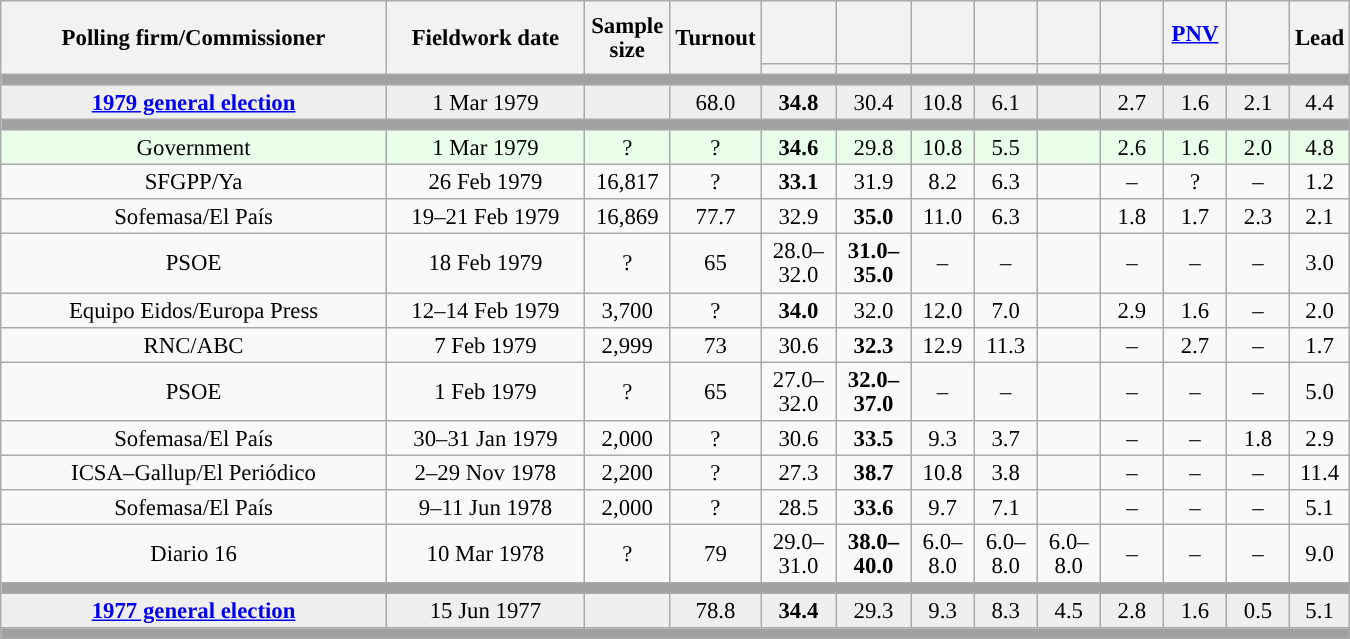<table class="wikitable collapsible" style="text-align:center; font-size:95%; line-height:16px;">
<tr style="height:42px;">
<th style="width:250px;" rowspan="2">Polling firm/Commissioner</th>
<th style="width:125px;" rowspan="2">Fieldwork date</th>
<th style="width:50px;" rowspan="2">Sample size</th>
<th style="width:45px;" rowspan="2">Turnout</th>
<th style="width:43px;"></th>
<th style="width:43px;"></th>
<th style="width:35px;"></th>
<th style="width:35px;"></th>
<th style="width:35px;"></th>
<th style="width:35px;"></th>
<th style="width:35px;"><a href='#'>PNV</a></th>
<th style="width:35px;"></th>
<th style="width:30px;" rowspan="2">Lead</th>
</tr>
<tr>
<th style="color:inherit;background:"></th>
<th style="color:inherit;background:"></th>
<th style="color:inherit;background:"></th>
<th style="color:inherit;background:"></th>
<th style="color:inherit;background:"></th>
<th style="color:inherit;background:"></th>
<th style="color:inherit;background:"></th>
<th style="color:inherit;background:"></th>
</tr>
<tr>
<td colspan="13" style="background:#A0A0A0"></td>
</tr>
<tr style="background:#EFEFEF;">
<td><strong><a href='#'>1979 general election</a></strong></td>
<td>1 Mar 1979</td>
<td></td>
<td>68.0</td>
<td><strong>34.8</strong><br></td>
<td>30.4<br></td>
<td>10.8<br></td>
<td>6.1<br></td>
<td></td>
<td>2.7<br></td>
<td>1.6<br></td>
<td>2.1<br></td>
<td style="background:">4.4</td>
</tr>
<tr>
<td colspan="13" style="background:#A0A0A0"></td>
</tr>
<tr style="background:#EAFFEA;">
<td>Government</td>
<td>1 Mar 1979</td>
<td>?</td>
<td>?</td>
<td><strong>34.6</strong><br></td>
<td>29.8<br></td>
<td>10.8<br></td>
<td>5.5<br></td>
<td></td>
<td>2.6<br></td>
<td>1.6<br></td>
<td>2.0<br></td>
<td style="background:">4.8</td>
</tr>
<tr>
<td>SFGPP/Ya</td>
<td>26 Feb 1979</td>
<td>16,817</td>
<td>?</td>
<td><strong>33.1</strong><br></td>
<td>31.9<br></td>
<td>8.2<br></td>
<td>6.3<br></td>
<td></td>
<td>–</td>
<td>?<br></td>
<td>–</td>
<td style="background:">1.2</td>
</tr>
<tr>
<td>Sofemasa/El País</td>
<td>19–21 Feb 1979</td>
<td>16,869</td>
<td>77.7</td>
<td>32.9<br></td>
<td><strong>35.0</strong><br></td>
<td>11.0<br></td>
<td>6.3<br></td>
<td></td>
<td>1.8<br></td>
<td>1.7<br></td>
<td>2.3<br></td>
<td style="background:">2.1</td>
</tr>
<tr>
<td>PSOE</td>
<td>18 Feb 1979</td>
<td>?</td>
<td>65</td>
<td>28.0–<br>32.0</td>
<td><strong>31.0–<br>35.0</strong></td>
<td>–</td>
<td>–</td>
<td></td>
<td>–</td>
<td>–</td>
<td>–</td>
<td style="background:">3.0</td>
</tr>
<tr>
<td>Equipo Eidos/Europa Press</td>
<td>12–14 Feb 1979</td>
<td>3,700</td>
<td>?</td>
<td><strong>34.0</strong><br></td>
<td>32.0<br></td>
<td>12.0<br></td>
<td>7.0<br></td>
<td></td>
<td>2.9<br></td>
<td>1.6<br></td>
<td>–</td>
<td style="background:">2.0</td>
</tr>
<tr>
<td>RNC/ABC</td>
<td>7 Feb 1979</td>
<td>2,999</td>
<td>73</td>
<td>30.6</td>
<td><strong>32.3</strong></td>
<td>12.9</td>
<td>11.3</td>
<td></td>
<td>–</td>
<td>2.7</td>
<td>–</td>
<td style="background:">1.7</td>
</tr>
<tr>
<td>PSOE</td>
<td>1 Feb 1979</td>
<td>?</td>
<td>65</td>
<td>27.0–<br>32.0</td>
<td><strong>32.0–<br>37.0</strong></td>
<td>–</td>
<td>–</td>
<td></td>
<td>–</td>
<td>–</td>
<td>–</td>
<td style="background:">5.0</td>
</tr>
<tr>
<td>Sofemasa/El País</td>
<td>30–31 Jan 1979</td>
<td>2,000</td>
<td>?</td>
<td>30.6</td>
<td><strong>33.5</strong></td>
<td>9.3</td>
<td>3.7</td>
<td></td>
<td>–</td>
<td>–</td>
<td>1.8</td>
<td style="background:">2.9</td>
</tr>
<tr>
<td>ICSA–Gallup/El Periódico</td>
<td>2–29 Nov 1978</td>
<td>2,200</td>
<td>?</td>
<td>27.3</td>
<td><strong>38.7</strong></td>
<td>10.8</td>
<td>3.8</td>
<td></td>
<td>–</td>
<td>–</td>
<td>–</td>
<td style="background:">11.4</td>
</tr>
<tr>
<td>Sofemasa/El País</td>
<td>9–11 Jun 1978</td>
<td>2,000</td>
<td>?</td>
<td>28.5</td>
<td><strong>33.6</strong></td>
<td>9.7</td>
<td>7.1</td>
<td></td>
<td>–</td>
<td>–</td>
<td>–</td>
<td style="background:">5.1</td>
</tr>
<tr>
<td>Diario 16</td>
<td>10 Mar 1978</td>
<td>?</td>
<td>79</td>
<td>29.0–<br>31.0</td>
<td><strong>38.0–<br>40.0</strong></td>
<td>6.0–<br>8.0</td>
<td>6.0–<br>8.0</td>
<td>6.0–<br>8.0</td>
<td>–</td>
<td>–</td>
<td>–</td>
<td style="background:">9.0</td>
</tr>
<tr>
<td colspan="13" style="background:#A0A0A0"></td>
</tr>
<tr style="background:#EFEFEF;">
<td><strong><a href='#'>1977 general election</a></strong></td>
<td>15 Jun 1977</td>
<td></td>
<td>78.8</td>
<td><strong>34.4</strong><br></td>
<td>29.3<br></td>
<td>9.3<br></td>
<td>8.3<br></td>
<td>4.5<br></td>
<td>2.8<br></td>
<td>1.6<br></td>
<td>0.5<br></td>
<td style="background:">5.1</td>
</tr>
<tr>
<td colspan="13" style="background:#A0A0A0"></td>
</tr>
</table>
